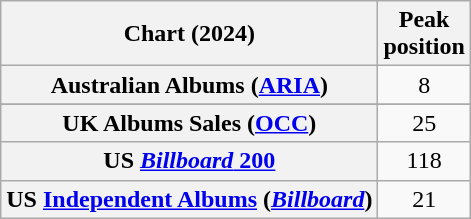<table class="wikitable sortable plainrowheaders" style="text-align:center">
<tr>
<th scope="col">Chart (2024)</th>
<th scope="col">Peak<br>position</th>
</tr>
<tr>
<th scope="row">Australian Albums (<a href='#'>ARIA</a>)</th>
<td>8</td>
</tr>
<tr>
</tr>
<tr>
</tr>
<tr>
<th scope="row">UK Albums Sales (<a href='#'>OCC</a>)</th>
<td>25</td>
</tr>
<tr>
<th scope="row">US <a href='#'><em>Billboard</em> 200</a></th>
<td>118</td>
</tr>
<tr>
<th scope="row">US <a href='#'>Independent Albums</a> (<em><a href='#'>Billboard</a></em>)</th>
<td>21</td>
</tr>
</table>
